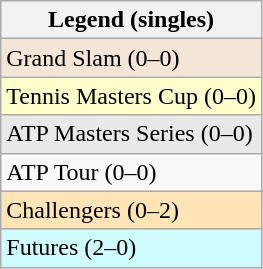<table class="wikitable">
<tr>
<th>Legend (singles)</th>
</tr>
<tr bgcolor="#f3e6d7">
<td>Grand Slam (0–0)</td>
</tr>
<tr bgcolor="ffffcc">
<td>Tennis Masters Cup (0–0)</td>
</tr>
<tr bgcolor="#e9e9e9">
<td>ATP Masters Series (0–0)</td>
</tr>
<tr>
<td>ATP Tour (0–0)</td>
</tr>
<tr bgcolor="moccasin">
<td>Challengers (0–2)</td>
</tr>
<tr bgcolor="CFFCFF">
<td>Futures (2–0)</td>
</tr>
</table>
